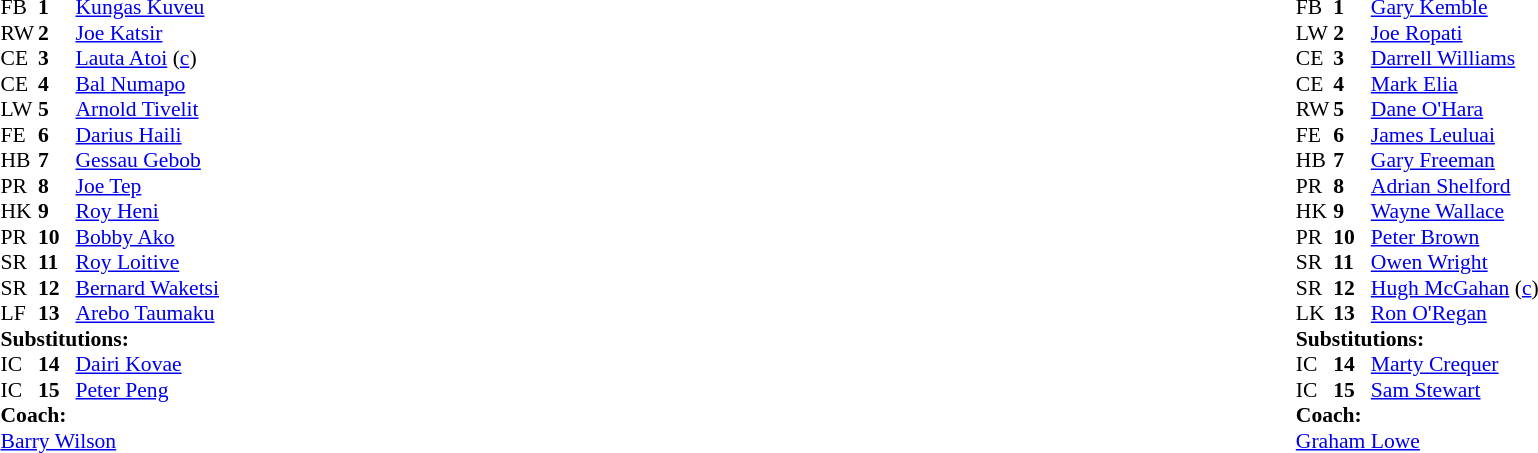<table width="100%">
<tr>
<td valign="top" width="50%"><br><table style="font-size: 90%" cellspacing="0" cellpadding="0">
<tr>
<th width="25"></th>
<th width="25"></th>
</tr>
<tr>
<td>FB</td>
<td><strong>1</strong></td>
<td><a href='#'>Kungas Kuveu</a></td>
</tr>
<tr>
<td>RW</td>
<td><strong>2</strong></td>
<td><a href='#'>Joe Katsir</a></td>
</tr>
<tr>
<td>CE</td>
<td><strong>3</strong></td>
<td><a href='#'>Lauta Atoi</a> (<a href='#'>c</a>)</td>
</tr>
<tr>
<td>CE</td>
<td><strong>4</strong></td>
<td><a href='#'>Bal Numapo</a></td>
</tr>
<tr>
<td>LW</td>
<td><strong>5</strong></td>
<td><a href='#'>Arnold Tivelit</a></td>
</tr>
<tr>
<td>FE</td>
<td><strong>6</strong></td>
<td><a href='#'>Darius Haili</a></td>
</tr>
<tr>
<td>HB</td>
<td><strong>7</strong></td>
<td><a href='#'>Gessau Gebob</a></td>
</tr>
<tr>
<td>PR</td>
<td><strong>8</strong></td>
<td><a href='#'>Joe Tep</a></td>
</tr>
<tr>
<td>HK</td>
<td><strong>9</strong></td>
<td><a href='#'>Roy Heni</a></td>
</tr>
<tr>
<td>PR</td>
<td><strong>10</strong></td>
<td><a href='#'>Bobby Ako</a></td>
</tr>
<tr>
<td>SR</td>
<td><strong>11</strong></td>
<td><a href='#'>Roy Loitive</a></td>
</tr>
<tr>
<td>SR</td>
<td><strong>12</strong></td>
<td><a href='#'>Bernard Waketsi</a></td>
</tr>
<tr>
<td>LF</td>
<td><strong>13</strong></td>
<td><a href='#'>Arebo Taumaku</a></td>
</tr>
<tr>
<td colspan=3><strong>Substitutions:</strong></td>
</tr>
<tr>
<td>IC</td>
<td><strong>14</strong></td>
<td><a href='#'>Dairi Kovae</a></td>
</tr>
<tr>
<td>IC</td>
<td><strong>15</strong></td>
<td><a href='#'>Peter Peng</a></td>
</tr>
<tr>
<td colspan=3><strong>Coach:</strong></td>
</tr>
<tr>
<td colspan="4"> <a href='#'>Barry Wilson</a></td>
</tr>
</table>
</td>
<td valign="top" width="50%"><br><table style="font-size: 90%" cellspacing="0" cellpadding="0" align="center">
<tr>
<th width="25"></th>
<th width="25"></th>
</tr>
<tr>
<td>FB</td>
<td><strong>1</strong></td>
<td><a href='#'>Gary Kemble</a></td>
</tr>
<tr>
<td>LW</td>
<td><strong>2</strong></td>
<td><a href='#'>Joe Ropati</a></td>
</tr>
<tr>
<td>CE</td>
<td><strong>3</strong></td>
<td><a href='#'>Darrell Williams</a></td>
</tr>
<tr>
<td>CE</td>
<td><strong>4</strong></td>
<td><a href='#'>Mark Elia</a></td>
</tr>
<tr>
<td>RW</td>
<td><strong>5</strong></td>
<td><a href='#'>Dane O'Hara</a></td>
</tr>
<tr>
<td>FE</td>
<td><strong>6</strong></td>
<td><a href='#'>James Leuluai</a></td>
</tr>
<tr>
<td>HB</td>
<td><strong>7</strong></td>
<td><a href='#'>Gary Freeman</a></td>
</tr>
<tr>
<td>PR</td>
<td><strong>8</strong></td>
<td><a href='#'>Adrian Shelford</a></td>
</tr>
<tr>
<td>HK</td>
<td><strong>9</strong></td>
<td><a href='#'>Wayne Wallace</a></td>
</tr>
<tr>
<td>PR</td>
<td><strong>10</strong></td>
<td><a href='#'>Peter Brown</a></td>
</tr>
<tr>
<td>SR</td>
<td><strong>11</strong></td>
<td><a href='#'>Owen Wright</a></td>
</tr>
<tr>
<td>SR</td>
<td><strong>12</strong></td>
<td><a href='#'>Hugh McGahan</a> (<a href='#'>c</a>)</td>
</tr>
<tr>
<td>LK</td>
<td><strong>13</strong></td>
<td><a href='#'>Ron O'Regan</a></td>
</tr>
<tr>
<td colspan=3><strong>Substitutions:</strong></td>
</tr>
<tr>
<td>IC</td>
<td><strong>14</strong></td>
<td><a href='#'>Marty Crequer</a></td>
</tr>
<tr>
<td>IC</td>
<td><strong>15</strong></td>
<td><a href='#'>Sam Stewart</a></td>
</tr>
<tr>
<td colspan=3><strong>Coach:</strong></td>
</tr>
<tr>
<td colspan="4"> <a href='#'>Graham Lowe</a></td>
</tr>
</table>
</td>
</tr>
</table>
